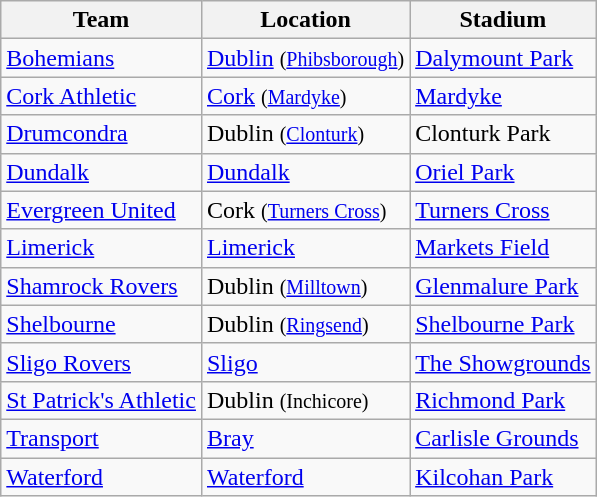<table class="wikitable sortable">
<tr>
<th>Team</th>
<th>Location</th>
<th>Stadium</th>
</tr>
<tr>
<td><a href='#'>Bohemians</a></td>
<td><a href='#'>Dublin</a> <small>(<a href='#'>Phibsborough</a>)</small></td>
<td><a href='#'>Dalymount Park</a></td>
</tr>
<tr>
<td><a href='#'>Cork Athletic</a></td>
<td><a href='#'>Cork</a> <small>(<a href='#'>Mardyke</a>)</small></td>
<td><a href='#'>Mardyke</a></td>
</tr>
<tr>
<td><a href='#'>Drumcondra</a></td>
<td>Dublin <small>(<a href='#'>Clonturk</a>)</small></td>
<td>Clonturk Park</td>
</tr>
<tr>
<td><a href='#'>Dundalk</a></td>
<td><a href='#'>Dundalk</a></td>
<td><a href='#'>Oriel Park</a></td>
</tr>
<tr>
<td><a href='#'>Evergreen United</a></td>
<td>Cork <small>(<a href='#'>Turners Cross</a>)</small></td>
<td><a href='#'>Turners Cross</a></td>
</tr>
<tr>
<td><a href='#'>Limerick</a></td>
<td><a href='#'>Limerick</a></td>
<td><a href='#'>Markets Field</a></td>
</tr>
<tr>
<td><a href='#'>Shamrock Rovers</a></td>
<td>Dublin <small>(<a href='#'>Milltown</a>)</small></td>
<td><a href='#'>Glenmalure Park</a></td>
</tr>
<tr>
<td><a href='#'>Shelbourne</a></td>
<td>Dublin <small>(<a href='#'>Ringsend</a>)</small></td>
<td><a href='#'>Shelbourne Park</a></td>
</tr>
<tr>
<td><a href='#'>Sligo Rovers</a></td>
<td><a href='#'>Sligo</a></td>
<td><a href='#'>The Showgrounds</a></td>
</tr>
<tr>
<td><a href='#'>St Patrick's Athletic</a></td>
<td>Dublin <small>(Inchicore)</small></td>
<td><a href='#'>Richmond Park</a></td>
</tr>
<tr>
<td><a href='#'>Transport</a></td>
<td><a href='#'>Bray</a></td>
<td><a href='#'>Carlisle Grounds</a></td>
</tr>
<tr>
<td><a href='#'>Waterford</a></td>
<td><a href='#'>Waterford</a></td>
<td><a href='#'>Kilcohan Park</a></td>
</tr>
</table>
